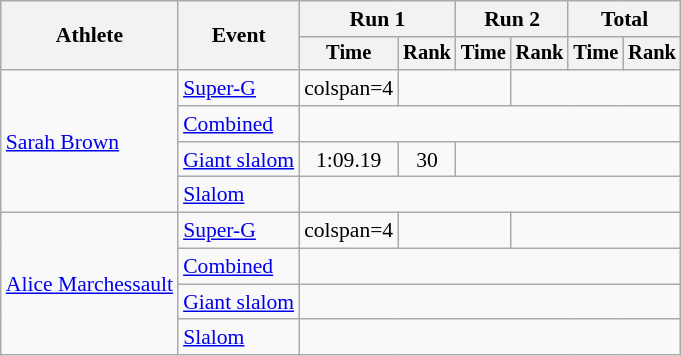<table class="wikitable" style="font-size:90%">
<tr>
<th rowspan=2>Athlete</th>
<th rowspan=2>Event</th>
<th colspan=2>Run 1</th>
<th colspan=2>Run 2</th>
<th colspan=2>Total</th>
</tr>
<tr style="font-size:95%">
<th>Time</th>
<th>Rank</th>
<th>Time</th>
<th>Rank</th>
<th>Time</th>
<th>Rank</th>
</tr>
<tr align=center>
<td align="left" rowspan="4"><a href='#'>Sarah Brown</a></td>
<td align="left"><a href='#'>Super-G</a></td>
<td>colspan=4</td>
<td colspan=2></td>
</tr>
<tr align=center>
<td align="left"><a href='#'>Combined</a></td>
<td colspan=6></td>
</tr>
<tr align=center>
<td align="left"><a href='#'>Giant slalom</a></td>
<td>1:09.19</td>
<td>30</td>
<td colspan=4></td>
</tr>
<tr align=center>
<td align="left"><a href='#'>Slalom</a></td>
<td colspan=6></td>
</tr>
<tr align=center>
<td align="left" rowspan="4"><a href='#'>Alice Marchessault</a></td>
<td align="left"><a href='#'>Super-G</a></td>
<td>colspan=4</td>
<td colspan=2></td>
</tr>
<tr align=center>
<td align="left"><a href='#'>Combined</a></td>
<td colspan=6></td>
</tr>
<tr align=center>
<td align="left"><a href='#'>Giant slalom</a></td>
<td colspan=6></td>
</tr>
<tr align=center>
<td align="left"><a href='#'>Slalom</a></td>
<td colspan=6></td>
</tr>
</table>
